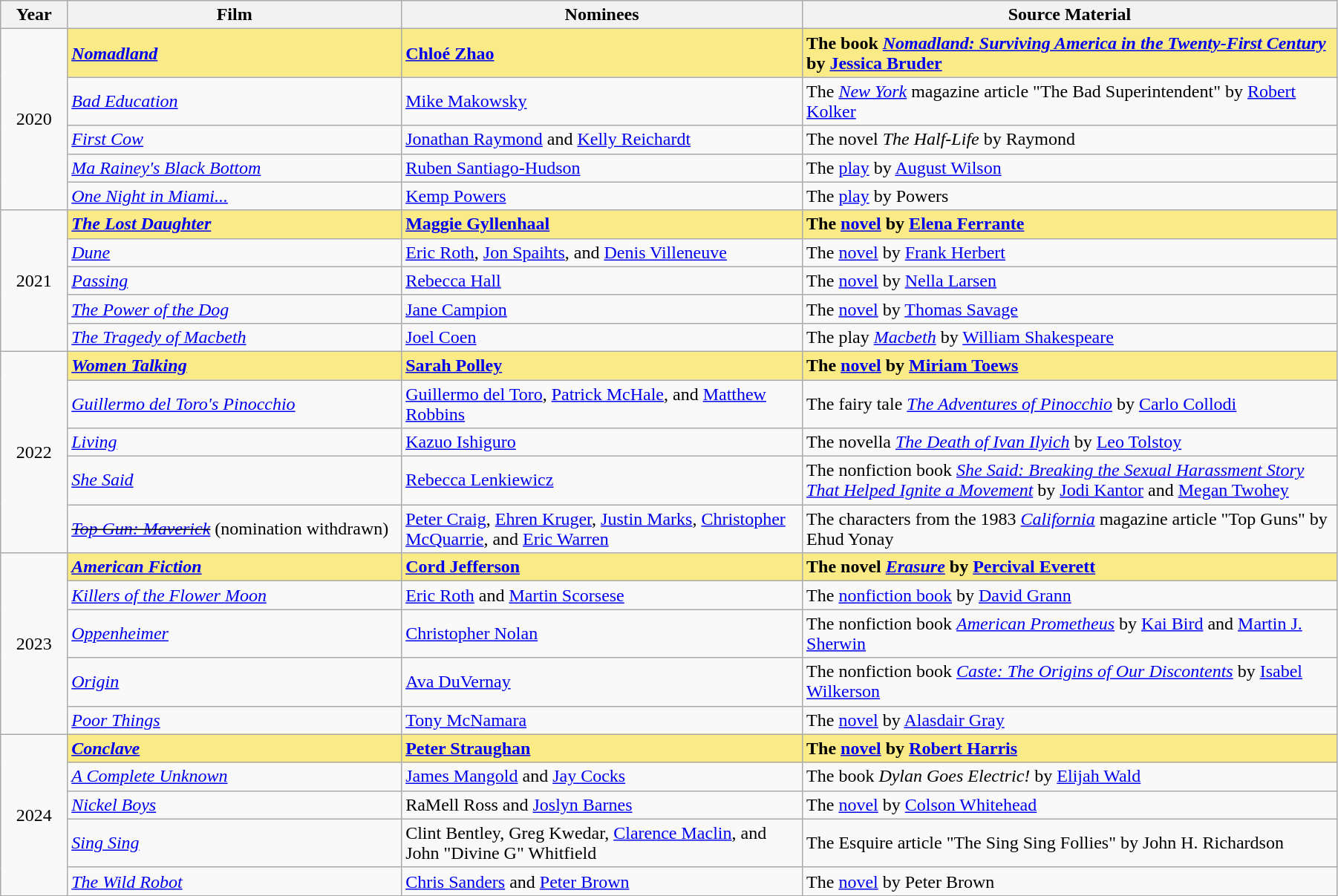<table class="wikitable" width="95%" cellpadding="5">
<tr>
<th width="5%">Year</th>
<th width="25%">Film</th>
<th width="30%">Nominees</th>
<th width="40%">Source Material</th>
</tr>
<tr>
<td rowspan="5" style="text-align:center;">2020<br></td>
<td style="background:#FAEB86;"><strong><em><a href='#'>Nomadland</a></em></strong></td>
<td style="background:#FAEB86;"><strong><a href='#'>Chloé Zhao</a></strong></td>
<td style="background:#FAEB86;"><strong>The book <em><a href='#'>Nomadland: Surviving America in the Twenty-First Century</a></em> by <a href='#'>Jessica Bruder</a></strong></td>
</tr>
<tr>
<td><em><a href='#'>Bad Education</a></em></td>
<td><a href='#'>Mike Makowsky</a></td>
<td>The <em><a href='#'>New York</a></em> magazine article "The Bad Superintendent" by <a href='#'>Robert Kolker</a></td>
</tr>
<tr>
<td><em><a href='#'>First Cow</a></em></td>
<td><a href='#'>Jonathan Raymond</a> and <a href='#'>Kelly Reichardt</a></td>
<td>The novel <em>The Half-Life</em> by Raymond</td>
</tr>
<tr>
<td><em><a href='#'>Ma Rainey's Black Bottom</a></em></td>
<td><a href='#'>Ruben Santiago-Hudson</a></td>
<td>The <a href='#'>play</a> by <a href='#'>August Wilson</a></td>
</tr>
<tr>
<td><em><a href='#'>One Night in Miami...</a></em></td>
<td><a href='#'>Kemp Powers</a></td>
<td>The <a href='#'>play</a> by Powers</td>
</tr>
<tr>
<td rowspan="5" style="text-align:center;">2021<br></td>
<td style="background:#FAEB86;"><strong><em><a href='#'>The Lost Daughter</a></em></strong></td>
<td style="background:#FAEB86;"><strong><a href='#'>Maggie Gyllenhaal</a></strong></td>
<td style="background:#FAEB86;"><strong>The <a href='#'>novel</a> by <a href='#'>Elena Ferrante</a></strong></td>
</tr>
<tr>
<td><em><a href='#'>Dune</a></em></td>
<td><a href='#'>Eric Roth</a>, <a href='#'>Jon Spaihts</a>, and <a href='#'>Denis Villeneuve</a></td>
<td>The <a href='#'>novel</a> by <a href='#'>Frank Herbert</a></td>
</tr>
<tr>
<td><em><a href='#'>Passing</a></em></td>
<td><a href='#'>Rebecca Hall</a></td>
<td>The <a href='#'>novel</a> by <a href='#'>Nella Larsen</a></td>
</tr>
<tr>
<td><em><a href='#'>The Power of the Dog</a></em></td>
<td><a href='#'>Jane Campion</a></td>
<td>The <a href='#'>novel</a> by <a href='#'>Thomas Savage</a></td>
</tr>
<tr>
<td><em><a href='#'>The Tragedy of Macbeth</a></em></td>
<td><a href='#'>Joel Coen</a></td>
<td>The play <em><a href='#'>Macbeth</a></em> by <a href='#'>William Shakespeare</a></td>
</tr>
<tr>
<td rowspan="5" style="text-align:center;">2022<br></td>
<td style="background:#FAEB86;"><strong><em><a href='#'>Women Talking</a></em></strong></td>
<td style="background:#FAEB86;"><strong><a href='#'>Sarah Polley</a></strong></td>
<td style="background:#FAEB86;"><strong>The <a href='#'>novel</a> by <a href='#'>Miriam Toews</a></strong></td>
</tr>
<tr>
<td><em><a href='#'>Guillermo del Toro's Pinocchio</a></em></td>
<td><a href='#'>Guillermo del Toro</a>, <a href='#'>Patrick McHale</a>, and <a href='#'>Matthew Robbins</a></td>
<td>The fairy tale <em><a href='#'>The Adventures of Pinocchio</a></em> by <a href='#'>Carlo Collodi</a></td>
</tr>
<tr>
<td><em><a href='#'>Living</a></em></td>
<td><a href='#'>Kazuo Ishiguro</a></td>
<td>The novella <em><a href='#'>The Death of Ivan Ilyich</a></em> by <a href='#'>Leo Tolstoy</a></td>
</tr>
<tr>
<td><em><a href='#'>She Said</a></em></td>
<td><a href='#'>Rebecca Lenkiewicz</a></td>
<td>The nonfiction book <em><a href='#'>She Said: Breaking the Sexual Harassment Story That Helped Ignite a Movement</a></em> by <a href='#'>Jodi Kantor</a> and <a href='#'>Megan Twohey</a></td>
</tr>
<tr>
<td><s><em><a href='#'>Top Gun: Maverick</a></em></s> (nomination withdrawn)</td>
<td><a href='#'>Peter Craig</a>, <a href='#'>Ehren Kruger</a>, <a href='#'>Justin Marks</a>, <a href='#'>Christopher McQuarrie</a>, and <a href='#'>Eric Warren</a></td>
<td>The characters from the 1983 <em><a href='#'>California</a></em> magazine article "Top Guns" by Ehud Yonay</td>
</tr>
<tr>
<td rowspan="5" style="text-align:center;">2023<br></td>
<td style="background:#FAEB86;"><strong><em><a href='#'>American Fiction</a></em></strong></td>
<td style="background:#FAEB86;"><strong><a href='#'>Cord Jefferson</a></strong></td>
<td style="background:#FAEB86;"><strong>The novel <em><a href='#'>Erasure</a></em> by <a href='#'>Percival Everett</a></strong></td>
</tr>
<tr>
<td><em><a href='#'>Killers of the Flower Moon</a></em></td>
<td><a href='#'>Eric Roth</a> and <a href='#'>Martin Scorsese</a></td>
<td>The <a href='#'>nonfiction book</a> by <a href='#'>David Grann</a></td>
</tr>
<tr>
<td><em><a href='#'>Oppenheimer</a></em></td>
<td><a href='#'>Christopher Nolan</a></td>
<td>The nonfiction book <em><a href='#'>American Prometheus</a></em> by <a href='#'>Kai Bird</a> and <a href='#'>Martin J. Sherwin</a></td>
</tr>
<tr>
<td><em><a href='#'>Origin</a></em></td>
<td><a href='#'>Ava DuVernay</a></td>
<td>The nonfiction book <em><a href='#'>Caste: The Origins of Our Discontents</a></em> by <a href='#'>Isabel Wilkerson</a></td>
</tr>
<tr>
<td><em><a href='#'>Poor Things</a></em></td>
<td><a href='#'>Tony McNamara</a></td>
<td>The <a href='#'>novel</a> by <a href='#'>Alasdair Gray</a></td>
</tr>
<tr>
<td rowspan="5" style="text-align:center;">2024<br></td>
<td style="background:#FAEB86;"><strong><em><a href='#'>Conclave</a></em></strong></td>
<td style="background:#FAEB86;"><strong><a href='#'>Peter Straughan</a></strong></td>
<td style="background:#FAEB86;"><strong>The <a href='#'>novel</a> by <a href='#'>Robert Harris</a></strong></td>
</tr>
<tr>
<td><em><a href='#'>A Complete Unknown</a></em></td>
<td><a href='#'>James Mangold</a> and <a href='#'>Jay Cocks</a></td>
<td>The book <em>Dylan Goes Electric!</em> by <a href='#'>Elijah Wald</a></td>
</tr>
<tr>
<td><em><a href='#'>Nickel Boys</a></em></td>
<td>RaMell Ross and <a href='#'>Joslyn Barnes</a></td>
<td>The <a href='#'>novel</a> by <a href='#'>Colson Whitehead</a></td>
</tr>
<tr>
<td><em><a href='#'>Sing Sing</a></em></td>
<td>Clint Bentley, Greg Kwedar, <a href='#'>Clarence Maclin</a>, and John "Divine G" Whitfield</td>
<td>The Esquire article "The Sing Sing Follies" by John H. Richardson</td>
</tr>
<tr>
<td><em><a href='#'>The Wild Robot</a></em></td>
<td><a href='#'>Chris Sanders</a> and <a href='#'>Peter Brown</a></td>
<td>The <a href='#'>novel</a> by Peter Brown</td>
</tr>
</table>
